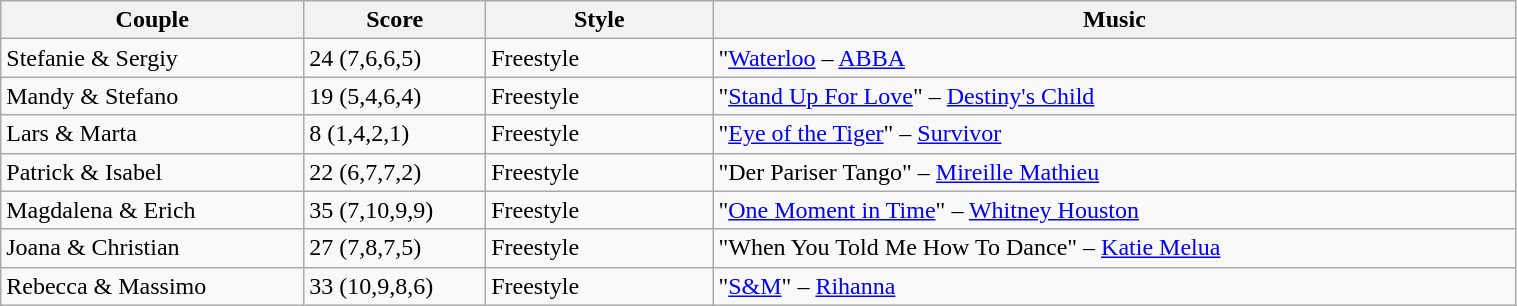<table class="wikitable" width="80%">
<tr>
<th width="20%">Couple</th>
<th width="12%">Score</th>
<th width="15%">Style</th>
<th width="60%">Music</th>
</tr>
<tr>
<td>Stefanie & Sergiy</td>
<td>24 (7,6,6,5)</td>
<td>Freestyle</td>
<td>"<a href='#'>Waterloo</a> – <a href='#'>ABBA</a></td>
</tr>
<tr>
<td>Mandy & Stefano</td>
<td>19 (5,4,6,4)</td>
<td>Freestyle</td>
<td>"<a href='#'>Stand Up For Love</a>" – <a href='#'>Destiny's Child</a></td>
</tr>
<tr>
<td>Lars & Marta</td>
<td>8 (1,4,2,1)</td>
<td>Freestyle</td>
<td>"<a href='#'>Eye of the Tiger</a>" – <a href='#'>Survivor</a></td>
</tr>
<tr>
<td>Patrick & Isabel</td>
<td>22 (6,7,7,2)</td>
<td>Freestyle</td>
<td>"Der Pariser Tango" – <a href='#'>Mireille Mathieu</a></td>
</tr>
<tr>
<td>Magdalena & Erich</td>
<td>35 (7,10,9,9)</td>
<td>Freestyle</td>
<td>"<a href='#'>One Moment in Time</a>" – <a href='#'>Whitney Houston</a></td>
</tr>
<tr>
<td>Joana & Christian</td>
<td>27 (7,8,7,5)</td>
<td>Freestyle</td>
<td>"When You Told Me How To Dance" – <a href='#'>Katie Melua</a></td>
</tr>
<tr>
<td>Rebecca & Massimo</td>
<td>33 (10,9,8,6)</td>
<td>Freestyle</td>
<td>"<a href='#'>S&M</a>" – <a href='#'>Rihanna</a></td>
</tr>
</table>
